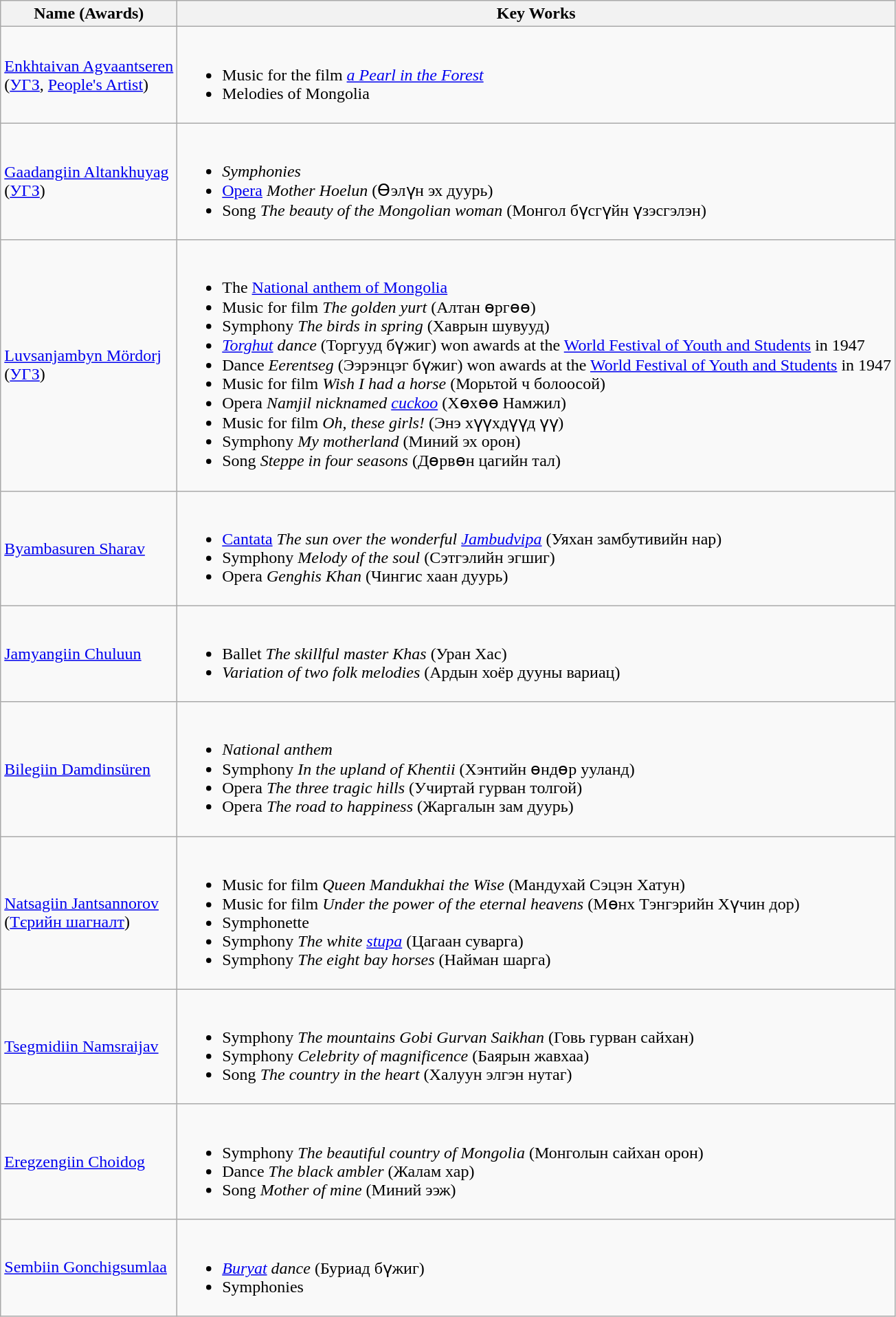<table class="wikitable">
<tr>
<th>Name (Awards)</th>
<th>Key Works</th>
</tr>
<tr>
<td><a href='#'>Enkhtaivan Agvaantseren</a> <br>(<a href='#'>УГЗ</a>, <a href='#'>People's Artist</a>)</td>
<td><br><ul><li>Music for the film <em><a href='#'>a Pearl in the Forest</a></em></li><li>Melodies of Mongolia</li></ul></td>
</tr>
<tr>
<td><a href='#'>Gaadangiin Altankhuyag</a> <br>(<a href='#'>УГЗ</a>)</td>
<td><br><ul><li><em>Symphonies</em></li><li><a href='#'>Opera</a> <em>Mother Hoelun</em> (Өэлүн эх дуурь)</li><li>Song <em>The beauty of the Mongolian woman</em> (Монгол бүсгүйн үзэсгэлэн)</li></ul></td>
</tr>
<tr>
<td><a href='#'>Luvsanjambyn Mördorj</a> <br>(<a href='#'>УГЗ</a>)</td>
<td><br><ul><li>The <a href='#'>National anthem of Mongolia</a></li><li>Music for film <em>The golden yurt</em> (Алтан өргөө)</li><li>Symphony <em>The birds in spring</em> (Хаврын шувууд)</li><li><em><a href='#'>Torghut</a> dance</em> (Торгууд бүжиг) won awards at the <a href='#'>World Festival of Youth and Students</a> in 1947</li><li>Dance <em>Eerentseg</em> (Ээрэнцэг бүжиг) won awards at the <a href='#'>World Festival of Youth and Students</a> in 1947</li><li>Music for film <em>Wish I had a horse</em> (Морьтой ч болоосой)</li><li>Opera <em>Namjil nicknamed <a href='#'>cuckoo</a></em> (Хөхөө Намжил)</li><li>Music for film <em>Oh, these girls!</em> (Энэ хүүхдүүд үү)</li><li>Symphony <em>My motherland</em> (Миний эх орон)</li><li>Song <em>Steppe in four seasons</em> (Дөрвөн цагийн тал)</li></ul></td>
</tr>
<tr>
<td><a href='#'>Byambasuren Sharav</a></td>
<td><br><ul><li><a href='#'>Cantata</a> <em>The sun over the wonderful <a href='#'>Jambudvipa</a></em> (Уяхан замбутивийн нар)</li><li>Symphony <em>Melody of the soul</em> (Сэтгэлийн эгшиг)</li><li>Opera <em>Genghis Khan</em> (Чингис хаан дуурь)</li></ul></td>
</tr>
<tr>
<td><a href='#'>Jamyangiin Chuluun</a></td>
<td><br><ul><li>Ballet <em>The skillful master Khas</em> (Уран Хас)</li><li><em>Variation of two folk melodies</em> (Ардын хоёр дууны вариац)</li></ul></td>
</tr>
<tr>
<td><a href='#'>Bilegiin Damdinsüren</a></td>
<td><br><ul><li><em>National anthem</em></li><li>Symphony <em>In the upland of Khentii</em> (Хэнтийн өндөр ууланд)</li><li>Opera <em>The three tragic hills</em> (Учиртай гурван толгой)</li><li>Opera <em>The road to happiness</em> (Жаргалын зам дуурь)</li></ul></td>
</tr>
<tr>
<td><a href='#'>Natsagiin Jantsannorov</a> <br>(<a href='#'>Тєрийн шагналт</a>)</td>
<td><br><ul><li>Music for film <em>Queen Mandukhai the Wise</em> (Мандухай Сэцэн Хатун)</li><li>Music for film <em>Under the power of the eternal heavens</em> (Мөнх Тэнгэрийн Хүчин дор)</li><li>Symphonette</li><li>Symphony <em>The white <a href='#'>stupa</a></em> (Цагаан суварга)</li><li>Symphony <em>The eight bay horses</em> (Найман шарга)</li></ul></td>
</tr>
<tr>
<td><a href='#'>Tsegmidiin Namsraijav</a></td>
<td><br><ul><li>Symphony <em>The mountains Gobi Gurvan Saikhan</em> (Говь гурван сайхан)</li><li>Symphony <em>Celebrity of magnificence</em> (Баярын жавхаа)</li><li>Song <em>The country in the heart</em> (Халуун элгэн нутаг)</li></ul></td>
</tr>
<tr>
<td><a href='#'>Eregzengiin Choidog</a></td>
<td><br><ul><li>Symphony <em>The beautiful country of Mongolia</em> (Монголын сайхан орон)</li><li>Dance <em>The black ambler</em> (Жалам хар)</li><li>Song <em>Mother of mine</em> (Миний ээж)</li></ul></td>
</tr>
<tr>
<td><a href='#'>Sembiin Gonchigsumlaa</a></td>
<td><br><ul><li><em><a href='#'>Buryat</a> dance</em> (Буриад бүжиг)</li><li>Symphonies</li></ul></td>
</tr>
</table>
